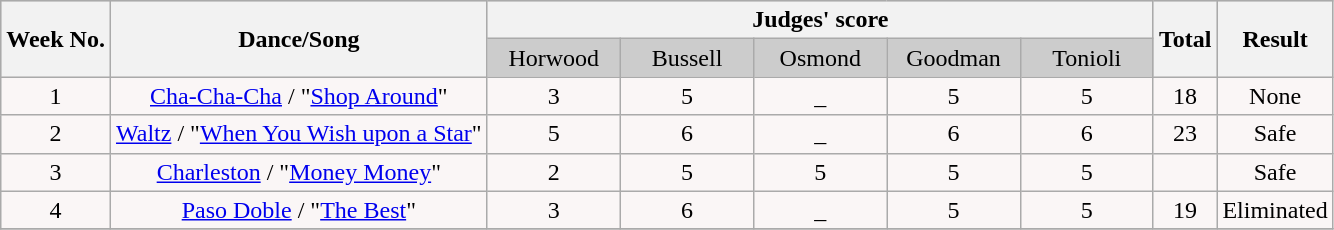<table class="wikitable collapsible collapsed">
<tr style="text-align:Center; background:#ccc;">
<th rowspan="2">Week No.</th>
<th rowspan="2">Dance/Song</th>
<th colspan="5">Judges' score</th>
<th rowspan="2">Total</th>
<th rowspan="2">Result</th>
</tr>
<tr style="text-align:center; background:#ccc;">
<td style="width:10%; ">Horwood</td>
<td style="width:10%; ">Bussell</td>
<td style="width:10%; ">Osmond</td>
<td style="width:10%; ">Goodman</td>
<td style="width:10%; ">Tonioli</td>
</tr>
<tr ;">
<td style="text-align:center; background:#faf6f6;">1</td>
<td style="text-align:center; background:#faf6f6;"><a href='#'>Cha-Cha-Cha</a> / "<a href='#'>Shop Around</a>"</td>
<td style="text-align:center; background:#faf6f6;">3</td>
<td style="text-align:center; background:#faf6f6;">5</td>
<td style="text-align:center; background:#faf6f6;">_</td>
<td style="text-align:center; background:#faf6f6;">5</td>
<td style="text-align:center; background:#faf6f6;">5</td>
<td style="text-align:center; background:#faf6f6;">18</td>
<td style="text-align:center; background:#faf6f6;">None</td>
</tr>
<tr>
<td style="text-align:center; background:#faf6f6;">2</td>
<td style="text-align:center; background:#faf6f6;"><a href='#'>Waltz</a> / "<a href='#'>When You Wish upon a Star</a>"</td>
<td style="text-align:center; background:#faf6f6;">5</td>
<td style="text-align:center; background:#faf6f6;">6</td>
<td style="text-align:center; background:#faf6f6;">_</td>
<td style="text-align:center; background:#faf6f6;">6</td>
<td style="text-align:center; background:#faf6f6;">6</td>
<td style="text-align:center; background:#faf6f6;">23</td>
<td style="text-align:center; background:#faf6f6;">Safe</td>
</tr>
<tr>
<td style="text-align:center; background:#faf6f6;">3</td>
<td style="text-align:center; background:#faf6f6;"><a href='#'>Charleston</a> / "<a href='#'>Money Money</a>"</td>
<td style="text-align:center; background:#faf6f6;">2</td>
<td style="text-align:center; background:#faf6f6;">5</td>
<td style="text-align:center; background:#faf6f6;">5</td>
<td style="text-align:center; background:#faf6f6;">5</td>
<td style="text-align:center; background:#faf6f6;">5</td>
<td style="text-align:center; background:#faf6f6;"></td>
<td style="text-align:center; background:#faf6f6;">Safe</td>
</tr>
<tr>
<td style="text-align:center; background:#faf6f6;">4</td>
<td style="text-align:center; background:#faf6f6;"><a href='#'>Paso Doble</a> / "<a href='#'>The Best</a>"</td>
<td style="text-align:center; background:#faf6f6;">3</td>
<td style="text-align:center; background:#faf6f6;">6</td>
<td style="text-align:center; background:#faf6f6;">_</td>
<td style="text-align:center; background:#faf6f6;">5</td>
<td style="text-align:center; background:#faf6f6;">5</td>
<td style="text-align:center; background:#faf6f6;">19</td>
<td style="text-align:center; background:#faf6f6;">Eliminated</td>
</tr>
<tr>
</tr>
</table>
